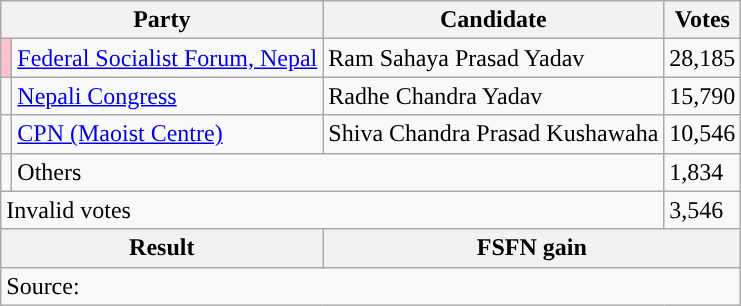<table class="wikitable">
<tr>
<th colspan="2">Party</th>
<th>Candidate</th>
<th>Votes</th>
</tr>
<tr>
<td style="background-color:pink"></td>
<td><a href='#'>Federal Socialist Forum, Nepal</a></td>
<td>Ram Sahaya Prasad Yadav</td>
<td>28,185</td>
</tr>
<tr>
<td style="background-color:"></td>
<td><a href='#'>Nepali Congress</a></td>
<td>Radhe Chandra Yadav</td>
<td>15,790</td>
</tr>
<tr>
<td style="background-color:"></td>
<td><a href='#'>CPN (Maoist Centre)</a></td>
<td>Shiva Chandra Prasad Kushawaha</td>
<td>10,546</td>
</tr>
<tr>
<td></td>
<td colspan="2">Others</td>
<td>1,834</td>
</tr>
<tr>
<td colspan="3">Invalid votes</td>
<td>3,546</td>
</tr>
<tr>
<th colspan="2">Result</th>
<th colspan="2">FSFN gain</th>
</tr>
<tr>
<td colspan="4">Source: </td>
</tr>
</table>
